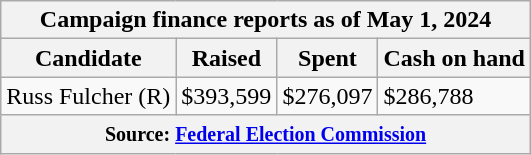<table class="wikitable sortable">
<tr>
<th colspan=4>Campaign finance reports as of May 1, 2024</th>
</tr>
<tr style="text-align:center;">
<th>Candidate</th>
<th>Raised</th>
<th>Spent</th>
<th>Cash on hand</th>
</tr>
<tr>
<td>Russ Fulcher (R)</td>
<td>$393,599</td>
<td>$276,097</td>
<td>$286,788</td>
</tr>
<tr>
<th colspan="4"><small>Source: <a href='#'>Federal Election Commission</a></small></th>
</tr>
</table>
